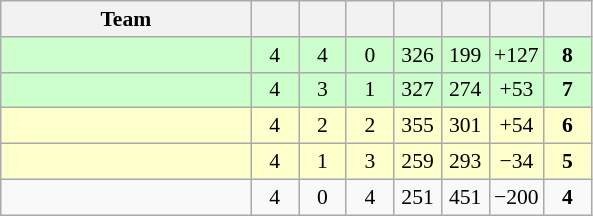<table class="wikitable" style="text-align: center; font-size:90% ">
<tr>
<th width=160>Team</th>
<th width=25></th>
<th width=25></th>
<th width=25></th>
<th width=25></th>
<th width=25></th>
<th width=25></th>
<th width=25></th>
</tr>
<tr bgcolor=ccffcc>
<td align=left></td>
<td>4</td>
<td>4</td>
<td>0</td>
<td>326</td>
<td>199</td>
<td>+127</td>
<td><strong>8</strong></td>
</tr>
<tr bgcolor=ccffcc>
<td align=left></td>
<td>4</td>
<td>3</td>
<td>1</td>
<td>327</td>
<td>274</td>
<td>+53</td>
<td><strong>7</strong></td>
</tr>
<tr bgcolor=ffffcc>
<td align=left></td>
<td>4</td>
<td>2</td>
<td>2</td>
<td>355</td>
<td>301</td>
<td>+54</td>
<td><strong>6</strong></td>
</tr>
<tr bgcolor=ffffcc>
<td align=left></td>
<td>4</td>
<td>1</td>
<td>3</td>
<td>259</td>
<td>293</td>
<td>−34</td>
<td><strong>5</strong></td>
</tr>
<tr>
<td align=left></td>
<td>4</td>
<td>0</td>
<td>4</td>
<td>251</td>
<td>451</td>
<td>−200</td>
<td><strong>4</strong></td>
</tr>
</table>
